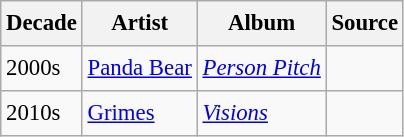<table class="wikitable" style="font-size:0.95em;line-height:1.5em;">
<tr>
<th>Decade</th>
<th>Artist</th>
<th>Album</th>
<th>Source</th>
</tr>
<tr>
<td>2000s</td>
<td><a href='#'>Panda Bear</a></td>
<td><em><a href='#'>Person Pitch</a></em></td>
<td></td>
</tr>
<tr>
<td>2010s</td>
<td><a href='#'>Grimes</a></td>
<td><a href='#'><em>Visions</em></a></td>
<td></td>
</tr>
</table>
